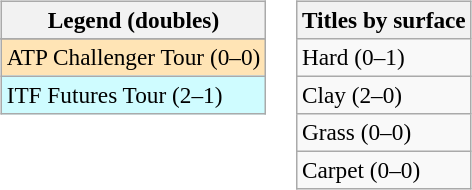<table>
<tr valign=top>
<td><br><table class="wikitable sortable mw-collapsible mw-collapsed" style=font-size:97%>
<tr>
<th>Legend (doubles)</th>
</tr>
<tr bgcolor=e5d1cb>
</tr>
<tr bgcolor=moccasin>
<td>ATP Challenger Tour (0–0)</td>
</tr>
<tr bgcolor=cffcff>
<td>ITF Futures Tour (2–1)</td>
</tr>
</table>
</td>
<td><br><table class="wikitable sortable mw-collapsible mw-collapsed" style=font-size:97%>
<tr>
<th>Titles by surface</th>
</tr>
<tr>
<td>Hard (0–1)</td>
</tr>
<tr>
<td>Clay (2–0)</td>
</tr>
<tr>
<td>Grass (0–0)</td>
</tr>
<tr>
<td>Carpet (0–0)</td>
</tr>
</table>
</td>
</tr>
</table>
